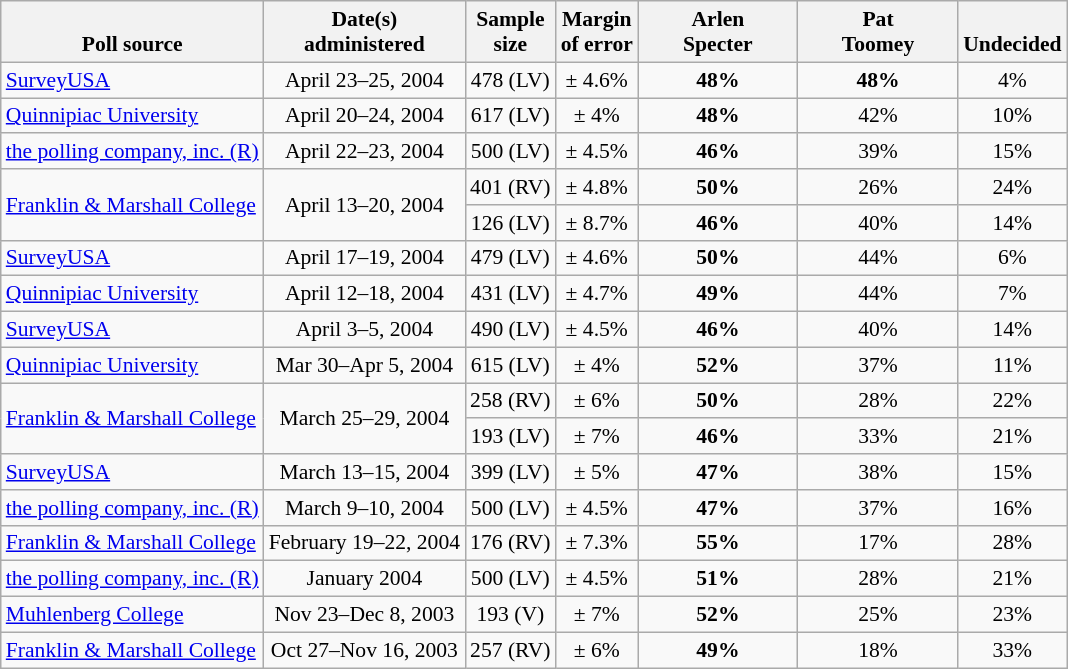<table class="wikitable" style="font-size:90%;text-align:center;">
<tr style="vertical-align:bottom">
<th>Poll source</th>
<th>Date(s)<br>administered</th>
<th>Sample<br>size</th>
<th>Margin<br>of error</th>
<th style="width:100px;">Arlen<br>Specter</th>
<th style="width:100px;">Pat<br>Toomey</th>
<th>Undecided</th>
</tr>
<tr>
<td style="text-align:left;"><a href='#'>SurveyUSA</a></td>
<td>April 23–25, 2004</td>
<td>478 (LV)</td>
<td>± 4.6%</td>
<td><strong>48%</strong></td>
<td><strong>48%</strong></td>
<td>4%</td>
</tr>
<tr>
<td style="text-align:left;"><a href='#'>Quinnipiac University</a></td>
<td>April 20–24, 2004</td>
<td>617 (LV)</td>
<td>± 4%</td>
<td><strong>48%</strong></td>
<td>42%</td>
<td>10%</td>
</tr>
<tr>
<td style="text-align:left;"><a href='#'>the polling company, inc. (R)</a></td>
<td>April 22–23, 2004</td>
<td>500 (LV)</td>
<td>± 4.5%</td>
<td><strong>46%</strong></td>
<td>39%</td>
<td>15%</td>
</tr>
<tr>
<td rowspan=2 style="text-align:left;"><a href='#'>Franklin & Marshall College</a></td>
<td rowspan=2>April 13–20, 2004</td>
<td>401 (RV)</td>
<td>± 4.8%</td>
<td><strong>50%</strong></td>
<td>26%</td>
<td>24%</td>
</tr>
<tr>
<td>126 (LV)</td>
<td>± 8.7%</td>
<td><strong>46%</strong></td>
<td>40%</td>
<td>14%</td>
</tr>
<tr>
<td style="text-align:left;"><a href='#'>SurveyUSA</a></td>
<td>April 17–19, 2004</td>
<td>479 (LV)</td>
<td>± 4.6%</td>
<td><strong>50%</strong></td>
<td>44%</td>
<td>6%</td>
</tr>
<tr>
<td style="text-align:left;"><a href='#'>Quinnipiac University</a></td>
<td>April 12–18, 2004</td>
<td>431 (LV)</td>
<td>± 4.7%</td>
<td><strong>49%</strong></td>
<td>44%</td>
<td>7%</td>
</tr>
<tr>
<td style="text-align:left;"><a href='#'>SurveyUSA</a></td>
<td>April 3–5, 2004</td>
<td>490 (LV)</td>
<td>± 4.5%</td>
<td><strong>46%</strong></td>
<td>40%</td>
<td>14%</td>
</tr>
<tr>
<td style="text-align:left;"><a href='#'>Quinnipiac University</a></td>
<td>Mar 30–Apr 5, 2004</td>
<td>615 (LV)</td>
<td>± 4%</td>
<td><strong>52%</strong></td>
<td>37%</td>
<td>11%</td>
</tr>
<tr>
<td rowspan=2 style="text-align:left;"><a href='#'>Franklin & Marshall College</a></td>
<td rowspan=2>March 25–29, 2004</td>
<td>258 (RV)</td>
<td>± 6%</td>
<td><strong>50%</strong></td>
<td>28%</td>
<td>22%</td>
</tr>
<tr>
<td>193 (LV)</td>
<td>± 7%</td>
<td><strong>46%</strong></td>
<td>33%</td>
<td>21%</td>
</tr>
<tr>
<td style="text-align:left;"><a href='#'>SurveyUSA</a></td>
<td>March 13–15, 2004</td>
<td>399 (LV)</td>
<td>± 5%</td>
<td><strong>47%</strong></td>
<td>38%</td>
<td>15%</td>
</tr>
<tr>
<td style="text-align:left;"><a href='#'>the polling company, inc. (R)</a></td>
<td>March 9–10, 2004</td>
<td>500 (LV)</td>
<td>± 4.5%</td>
<td><strong>47%</strong></td>
<td>37%</td>
<td>16%</td>
</tr>
<tr>
<td style="text-align:left;"><a href='#'>Franklin & Marshall College</a></td>
<td>February 19–22, 2004</td>
<td>176 (RV)</td>
<td>± 7.3%</td>
<td><strong>55%</strong></td>
<td>17%</td>
<td>28%</td>
</tr>
<tr>
<td style="text-align:left;"><a href='#'>the polling company, inc. (R)</a></td>
<td>January 2004</td>
<td>500 (LV)</td>
<td>± 4.5%</td>
<td><strong>51%</strong></td>
<td>28%</td>
<td>21%</td>
</tr>
<tr>
<td style="text-align:left;"><a href='#'>Muhlenberg College</a></td>
<td>Nov 23–Dec 8, 2003</td>
<td>193 (V)</td>
<td>± 7%</td>
<td><strong>52%</strong></td>
<td>25%</td>
<td>23%</td>
</tr>
<tr>
<td style="text-align:left;"><a href='#'>Franklin & Marshall College</a></td>
<td>Oct 27–Nov 16, 2003</td>
<td>257 (RV)</td>
<td>± 6%</td>
<td><strong>49%</strong></td>
<td>18%</td>
<td>33%</td>
</tr>
</table>
